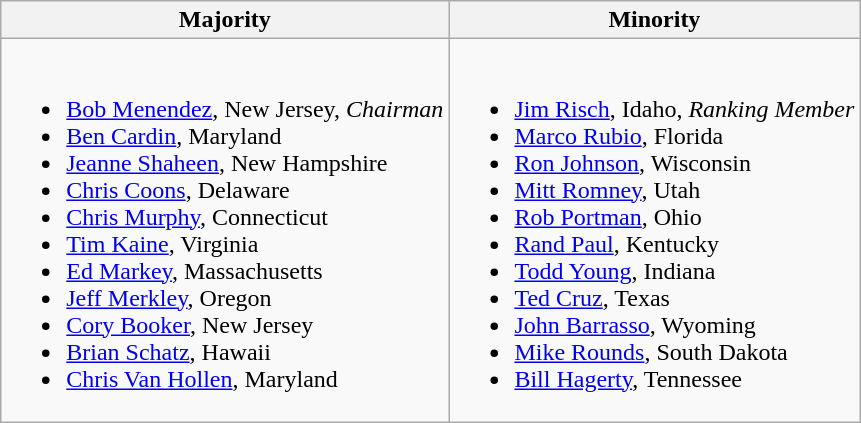<table class=wikitable>
<tr>
<th>Majority</th>
<th>Minority</th>
</tr>
<tr>
<td><br><ul><li><a href='#'>Bob Menendez</a>, New Jersey, <em>Chairman</em></li><li><a href='#'>Ben Cardin</a>, Maryland</li><li><a href='#'>Jeanne Shaheen</a>, New Hampshire</li><li><a href='#'>Chris Coons</a>, Delaware</li><li><a href='#'>Chris Murphy</a>, Connecticut</li><li><a href='#'>Tim Kaine</a>, Virginia</li><li><a href='#'>Ed Markey</a>, Massachusetts</li><li><a href='#'>Jeff Merkley</a>, Oregon</li><li><a href='#'>Cory Booker</a>, New Jersey</li><li><a href='#'>Brian Schatz</a>, Hawaii</li><li><a href='#'>Chris Van Hollen</a>, Maryland</li></ul></td>
<td><br><ul><li><a href='#'>Jim Risch</a>, Idaho, <em>Ranking Member</em></li><li><a href='#'>Marco Rubio</a>, Florida</li><li><a href='#'>Ron Johnson</a>, Wisconsin</li><li><a href='#'>Mitt Romney</a>, Utah</li><li><a href='#'>Rob Portman</a>, Ohio</li><li><a href='#'>Rand Paul</a>, Kentucky</li><li><a href='#'>Todd Young</a>, Indiana</li><li><a href='#'>Ted Cruz</a>, Texas</li><li><a href='#'>John Barrasso</a>, Wyoming</li><li><a href='#'>Mike Rounds</a>, South Dakota</li><li><a href='#'>Bill Hagerty</a>, Tennessee</li></ul></td>
</tr>
</table>
